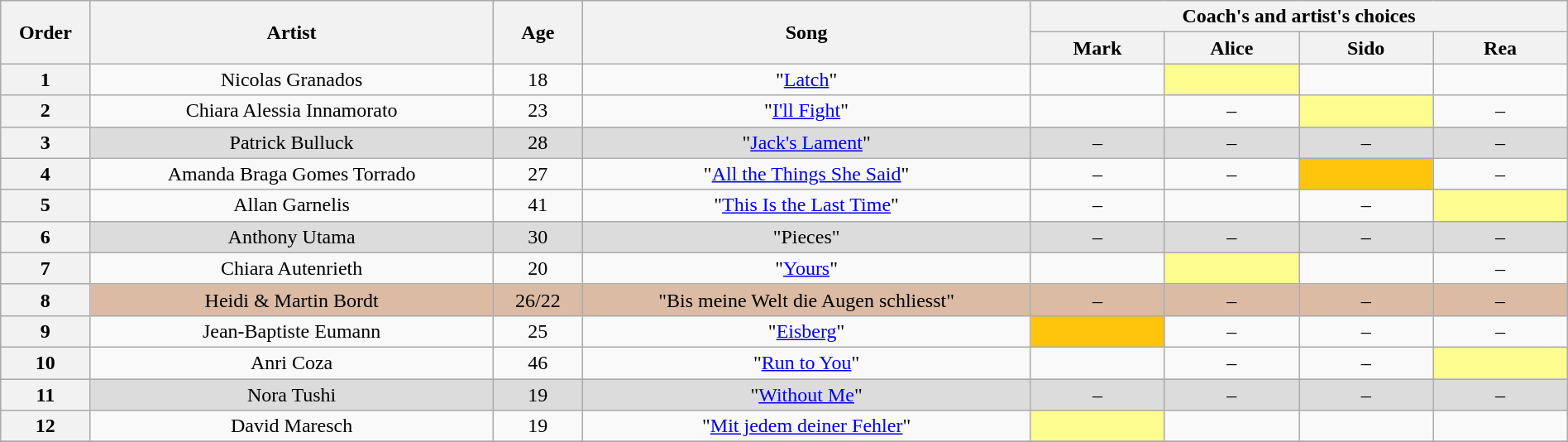<table class="wikitable" style="text-align:center; width:100%;">
<tr>
<th scope="col" rowspan="2" style="width:04%;">Order</th>
<th scope="col" rowspan="2" style="width:18%;">Artist</th>
<th scope="col" rowspan="2" style="width:04%;">Age</th>
<th scope="col" rowspan="2" style="width:20%;">Song</th>
<th scope="col" colspan="4" style="width:24%;">Coach's and artist's choices</th>
</tr>
<tr>
<th style="width:06%;">Mark</th>
<th style="width:06%;">Alice</th>
<th style="width:06%;">Sido</th>
<th style="width:06%;">Rea</th>
</tr>
<tr>
<th>1</th>
<td>Nicolas Granados</td>
<td>18</td>
<td>"<a href='#'>Latch</a>"</td>
<td><strong></strong></td>
<td style="background: #fdfc8f;"><strong></strong></td>
<td><strong></strong></td>
<td><strong></strong></td>
</tr>
<tr>
<th>2</th>
<td>Chiara Alessia Innamorato</td>
<td>23</td>
<td>"<a href='#'>I'll Fight</a>"</td>
<td><strong></strong></td>
<td>–</td>
<td style="background: #fdfc8f;"><strong></strong></td>
<td>–</td>
</tr>
<tr style="background: #dcdcdc;" |>
<th>3</th>
<td>Patrick Bulluck</td>
<td>28</td>
<td>"<a href='#'>Jack's Lament</a>"</td>
<td>–</td>
<td>–</td>
<td>–</td>
<td>–</td>
</tr>
<tr>
<th>4</th>
<td>Amanda Braga Gomes Torrado</td>
<td>27</td>
<td>"<a href='#'>All the Things She Said</a>"</td>
<td>–</td>
<td>–</td>
<td style="background: #ffc40c;"><strong></strong></td>
<td>–</td>
</tr>
<tr>
<th>5</th>
<td>Allan Garnelis</td>
<td>41</td>
<td>"<a href='#'>This Is the Last Time</a>"</td>
<td>–</td>
<td><strong></strong></td>
<td>–</td>
<td style="background: #fdfc8f;"><strong></strong></td>
</tr>
<tr style="background: #dcdcdc;" |>
<th>6</th>
<td>Anthony Utama</td>
<td>30</td>
<td>"Pieces"</td>
<td>–</td>
<td>–</td>
<td>–</td>
<td>–</td>
</tr>
<tr>
<th>7</th>
<td>Chiara Autenrieth</td>
<td>20</td>
<td>"<a href='#'>Yours</a>"</td>
<td><strong></strong></td>
<td style="background: #fdfc8f;"><strong></strong></td>
<td><strong></strong></td>
<td>–</td>
</tr>
<tr style="background: #dbbba4;" |>
<th>8</th>
<td>Heidi & Martin Bordt</td>
<td>26/22</td>
<td>"Bis meine Welt die Augen schliesst"</td>
<td>–</td>
<td>–</td>
<td>–</td>
<td>–</td>
</tr>
<tr>
<th>9</th>
<td>Jean-Baptiste Eumann</td>
<td>25</td>
<td>"<a href='#'>Eisberg</a>"</td>
<td style="background: #ffc40c;"><strong></strong></td>
<td>–</td>
<td>–</td>
<td>–</td>
</tr>
<tr>
<th>10</th>
<td>Anri Coza</td>
<td>46</td>
<td>"<a href='#'>Run to You</a>"</td>
<td><strong></strong></td>
<td>–</td>
<td>–</td>
<td style="background: #fdfc8f;"><strong></strong></td>
</tr>
<tr style="background: #dcdcdc;" |>
<th>11</th>
<td>Nora Tushi</td>
<td>19</td>
<td>"<a href='#'>Without Me</a>"</td>
<td>–</td>
<td>–</td>
<td>–</td>
<td>–</td>
</tr>
<tr>
<th>12</th>
<td>David Maresch</td>
<td>19</td>
<td>"<a href='#'>Mit jedem deiner Fehler</a>"</td>
<td style="background: #fdfc8f;"><strong></strong></td>
<td><strong></strong></td>
<td><strong></strong></td>
<td><strong></strong></td>
</tr>
<tr>
</tr>
</table>
